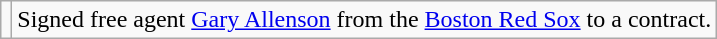<table class="wikitable">
<tr>
<td></td>
<td>Signed free agent <a href='#'>Gary Allenson</a> from the <a href='#'>Boston Red Sox</a> to a contract.</td>
</tr>
</table>
